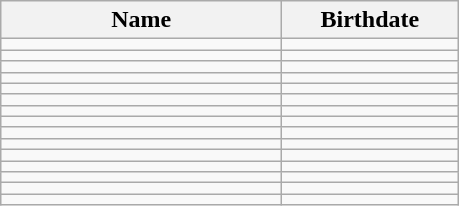<table class="wikitable sortable" style="float:left; margin-right:1em">
<tr>
<th style="width:180px">Name</th>
<th style="width:110px">Birthdate</th>
</tr>
<tr>
<td align="left"></td>
<td align="right"></td>
</tr>
<tr>
<td align="left"></td>
<td align="right"></td>
</tr>
<tr>
<td align="left"></td>
<td align="right"></td>
</tr>
<tr>
<td align="left"></td>
<td align="right"></td>
</tr>
<tr>
<td align="left"></td>
<td align="right"></td>
</tr>
<tr>
<td align="left"></td>
<td align="right"></td>
</tr>
<tr>
<td align="left"></td>
<td align="right"></td>
</tr>
<tr>
<td align="left"></td>
<td align="right"></td>
</tr>
<tr>
<td align="left"></td>
<td align="right"></td>
</tr>
<tr>
<td align="left"></td>
<td align="right"></td>
</tr>
<tr>
<td align="left"></td>
<td align="right"></td>
</tr>
<tr>
<td align="left"></td>
<td align="right"></td>
</tr>
<tr>
<td align="left"></td>
<td align="right"></td>
</tr>
<tr>
<td align="left"></td>
<td align="right"></td>
</tr>
<tr>
<td align="left"></td>
<td align="right"></td>
</tr>
</table>
